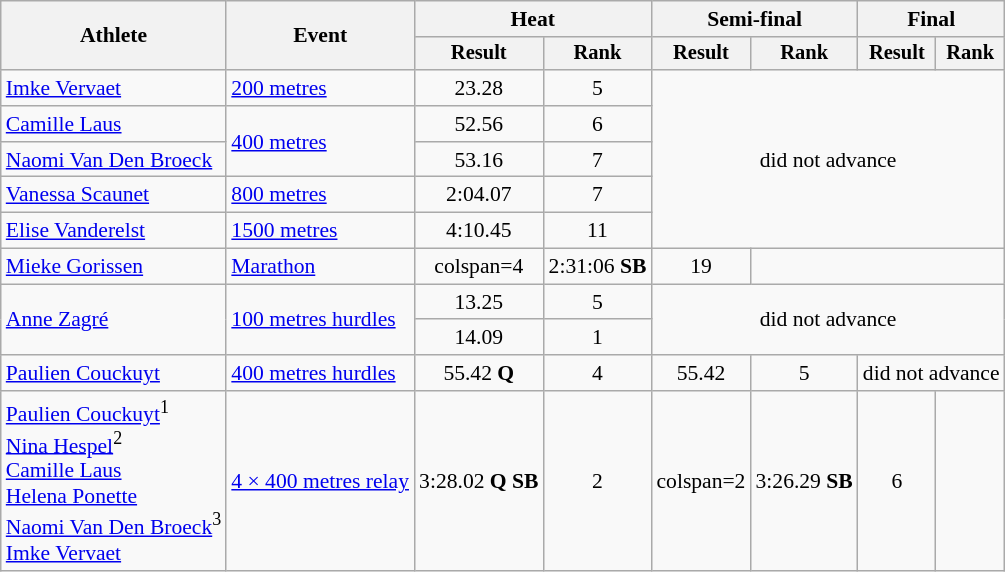<table class=wikitable style=font-size:90%>
<tr>
<th rowspan=2>Athlete</th>
<th rowspan=2>Event</th>
<th colspan=2>Heat</th>
<th colspan=2>Semi-final</th>
<th colspan=2>Final</th>
</tr>
<tr style=font-size:95%>
<th>Result</th>
<th>Rank</th>
<th>Result</th>
<th>Rank</th>
<th>Result</th>
<th>Rank</th>
</tr>
<tr align=center>
<td align=left><a href='#'>Imke Vervaet</a></td>
<td align=left><a href='#'>200 metres</a></td>
<td>23.28</td>
<td>5</td>
<td colspan=4 rowspan=5>did not advance</td>
</tr>
<tr align=center>
<td align=left><a href='#'>Camille Laus</a></td>
<td align=left rowspan=2><a href='#'>400 metres</a></td>
<td>52.56</td>
<td>6</td>
</tr>
<tr align=center>
<td align=left><a href='#'>Naomi Van Den Broeck</a></td>
<td>53.16</td>
<td>7</td>
</tr>
<tr align=center>
<td align=left><a href='#'>Vanessa Scaunet</a></td>
<td align=left><a href='#'>800 metres</a></td>
<td>2:04.07</td>
<td>7</td>
</tr>
<tr align=center>
<td align=left><a href='#'>Elise Vanderelst</a></td>
<td align=left><a href='#'>1500 metres</a></td>
<td>4:10.45</td>
<td>11</td>
</tr>
<tr align=center>
<td align=left><a href='#'>Mieke Gorissen</a></td>
<td align=left><a href='#'>Marathon</a></td>
<td>colspan=4</td>
<td>2:31:06 <strong>SB</strong></td>
<td>19</td>
</tr>
<tr align=center>
<td align=left rowspan=2><a href='#'>Anne Zagré</a></td>
<td align=left rowspan=2><a href='#'>100 metres hurdles</a></td>
<td>13.25</td>
<td>5</td>
<td colspan=4 rowspan=2>did not advance</td>
</tr>
<tr align=center>
<td>14.09</td>
<td>1</td>
</tr>
<tr align=center>
<td align=left><a href='#'>Paulien Couckuyt</a></td>
<td align=left><a href='#'>400 metres hurdles</a></td>
<td>55.42 <strong>Q</strong></td>
<td>4</td>
<td>55.42</td>
<td>5</td>
<td colspan=2>did not advance</td>
</tr>
<tr align=center>
<td align=left><a href='#'>Paulien Couckuyt</a><sup>1</sup><br><a href='#'>Nina Hespel</a><sup>2</sup><br><a href='#'>Camille Laus</a><br><a href='#'>Helena Ponette</a><br><a href='#'>Naomi Van Den Broeck</a><sup>3</sup><br><a href='#'>Imke Vervaet</a></td>
<td align=left><a href='#'>4 × 400 metres relay</a></td>
<td>3:28.02 <strong>Q SB</strong></td>
<td>2</td>
<td>colspan=2</td>
<td>3:26.29 <strong>SB</strong></td>
<td>6</td>
</tr>
</table>
